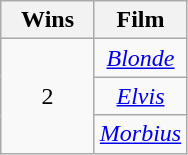<table class="wikitable sortable" style="text-align: center;">
<tr>
<th scope="col" width="55">Wins</th>
<th scope="col" align="center">Film</th>
</tr>
<tr>
<td rowspan="3">2</td>
<td><em><a href='#'>Blonde</a></em></td>
</tr>
<tr>
<td><em><a href='#'>Elvis</a></em></td>
</tr>
<tr>
<td><em><a href='#'>Morbius</a></em></td>
</tr>
</table>
